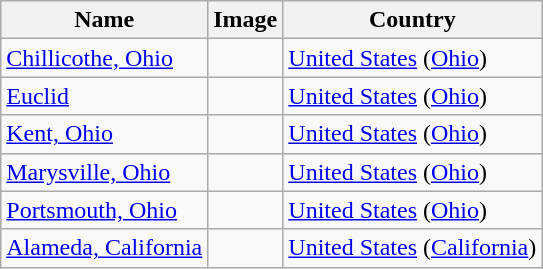<table class="wikitable">
<tr>
<th>Name</th>
<th>Image</th>
<th>Country</th>
</tr>
<tr>
<td><a href='#'>Chillicothe, Ohio</a></td>
<td></td>
<td><a href='#'>United States</a> (<a href='#'>Ohio</a>)</td>
</tr>
<tr>
<td><a href='#'>Euclid</a></td>
<td></td>
<td><a href='#'>United States</a> (<a href='#'>Ohio</a>)</td>
</tr>
<tr>
<td><a href='#'>Kent, Ohio</a></td>
<td></td>
<td><a href='#'>United States</a> (<a href='#'>Ohio</a>)</td>
</tr>
<tr>
<td><a href='#'>Marysville, Ohio</a></td>
<td></td>
<td><a href='#'>United States</a> (<a href='#'>Ohio</a>)</td>
</tr>
<tr>
<td><a href='#'>Portsmouth, Ohio</a></td>
<td></td>
<td><a href='#'>United States</a> (<a href='#'>Ohio</a>)</td>
</tr>
<tr>
<td><a href='#'>Alameda, California</a></td>
<td></td>
<td><a href='#'>United States</a> (<a href='#'>California</a>)</td>
</tr>
</table>
